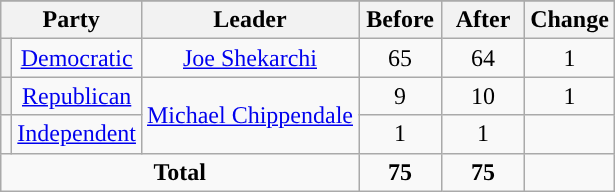<table class="wikitable" style="text-align:center;">
<tr>
</tr>
<tr>
<th colspan="2">Party</th>
<th>Leader</th>
<th style="width:3em">Before</th>
<th style="width:3em">After</th>
<th style="width:3em">Change</th>
</tr>
<tr>
<th style="background-color:"></th>
<td><a href='#'>Democratic</a></td>
<td><a href='#'>Joe Shekarchi</a></td>
<td>65</td>
<td>64</td>
<td> 1</td>
</tr>
<tr>
<th style="background-color:"></th>
<td><a href='#'>Republican</a></td>
<td rowspan="2"><a href='#'>Michael Chippendale</a></td>
<td>9</td>
<td>10</td>
<td> 1</td>
</tr>
<tr>
<td style="background-color:"></td>
<td><a href='#'>Independent</a></td>
<td>1</td>
<td>1</td>
<td></td>
</tr>
<tr>
<td colspan="3"><strong>Total</strong></td>
<td><strong>75</strong></td>
<td><strong>75</strong></td>
<td></td>
</tr>
</table>
